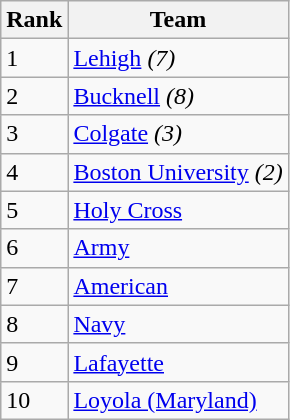<table class="wikitable">
<tr>
<th>Rank</th>
<th>Team</th>
</tr>
<tr>
<td>1</td>
<td><a href='#'>Lehigh</a> <em>(7)</em></td>
</tr>
<tr>
<td>2</td>
<td><a href='#'>Bucknell</a>  <em>(8)</em></td>
</tr>
<tr>
<td>3</td>
<td><a href='#'>Colgate</a> <em>(3)</em></td>
</tr>
<tr>
<td>4</td>
<td><a href='#'>Boston University</a> <em>(2)</em></td>
</tr>
<tr>
<td>5</td>
<td><a href='#'>Holy Cross</a></td>
</tr>
<tr>
<td>6</td>
<td><a href='#'>Army</a></td>
</tr>
<tr>
<td>7</td>
<td><a href='#'>American</a></td>
</tr>
<tr>
<td>8</td>
<td><a href='#'>Navy</a></td>
</tr>
<tr>
<td>9</td>
<td><a href='#'>Lafayette</a></td>
</tr>
<tr>
<td>10</td>
<td><a href='#'>Loyola (Maryland)</a></td>
</tr>
</table>
